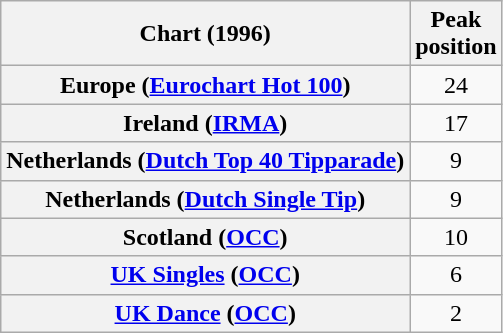<table class="wikitable sortable plainrowheaders" style="text-align:center">
<tr>
<th scope="col">Chart (1996)</th>
<th scope="col">Peak<br>position</th>
</tr>
<tr>
<th scope="row">Europe (<a href='#'>Eurochart Hot 100</a>)</th>
<td>24</td>
</tr>
<tr>
<th scope="row">Ireland (<a href='#'>IRMA</a>)</th>
<td>17</td>
</tr>
<tr>
<th scope="row">Netherlands (<a href='#'>Dutch Top 40 Tipparade</a>)</th>
<td>9</td>
</tr>
<tr>
<th scope="row">Netherlands (<a href='#'>Dutch Single Tip</a>)</th>
<td>9</td>
</tr>
<tr>
<th scope="row">Scotland (<a href='#'>OCC</a>)</th>
<td>10</td>
</tr>
<tr>
<th scope="row"><a href='#'>UK Singles</a> (<a href='#'>OCC</a>)</th>
<td>6</td>
</tr>
<tr>
<th scope="row"><a href='#'>UK Dance</a> (<a href='#'>OCC</a>)</th>
<td>2</td>
</tr>
</table>
